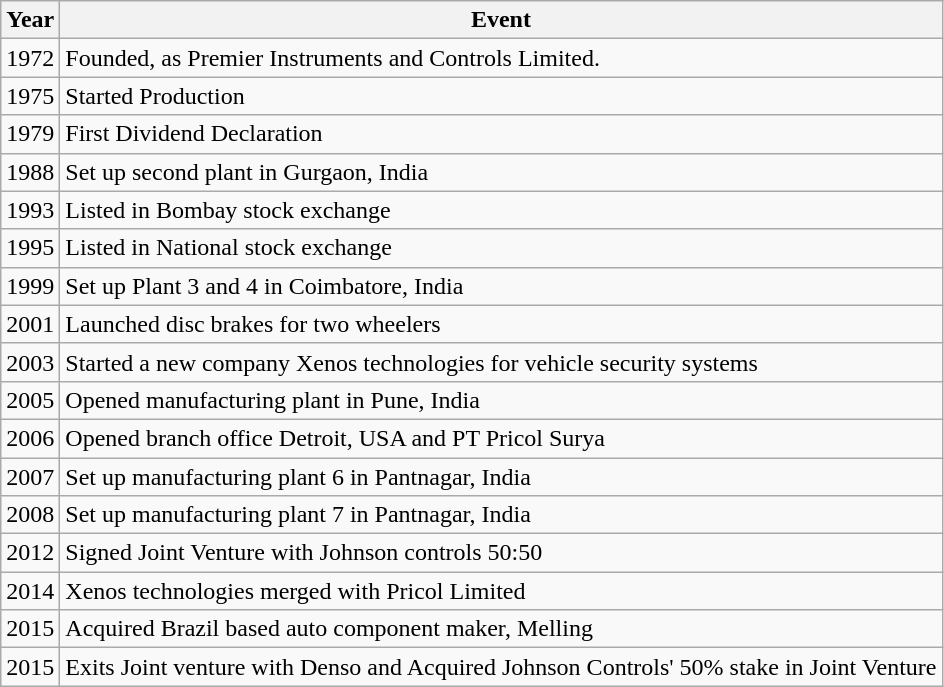<table class="wikitable">
<tr>
<th>Year</th>
<th>Event</th>
</tr>
<tr>
<td>1972</td>
<td>Founded, as Premier Instruments and Controls Limited.</td>
</tr>
<tr>
<td>1975</td>
<td>Started Production</td>
</tr>
<tr>
<td>1979</td>
<td>First Dividend Declaration</td>
</tr>
<tr>
<td>1988</td>
<td>Set up second plant in Gurgaon, India</td>
</tr>
<tr>
<td>1993</td>
<td>Listed in Bombay stock exchange</td>
</tr>
<tr>
<td>1995</td>
<td>Listed in National stock exchange</td>
</tr>
<tr>
<td>1999</td>
<td>Set up Plant 3 and 4 in Coimbatore, India</td>
</tr>
<tr>
<td>2001</td>
<td>Launched disc brakes for two wheelers</td>
</tr>
<tr>
<td>2003</td>
<td>Started a new company Xenos technologies for vehicle security systems</td>
</tr>
<tr>
<td>2005</td>
<td>Opened manufacturing plant in Pune, India</td>
</tr>
<tr>
<td>2006</td>
<td>Opened branch office Detroit, USA and PT Pricol Surya</td>
</tr>
<tr>
<td>2007</td>
<td>Set up manufacturing plant 6 in Pantnagar, India</td>
</tr>
<tr>
<td>2008</td>
<td>Set up manufacturing plant 7 in Pantnagar, India</td>
</tr>
<tr>
<td>2012</td>
<td>Signed Joint Venture with Johnson controls 50:50</td>
</tr>
<tr>
<td>2014</td>
<td>Xenos technologies merged with Pricol Limited</td>
</tr>
<tr>
<td>2015</td>
<td>Acquired Brazil based auto component maker, Melling</td>
</tr>
<tr>
<td>2015</td>
<td>Exits Joint venture with Denso and Acquired Johnson Controls' 50% stake in Joint Venture</td>
</tr>
</table>
